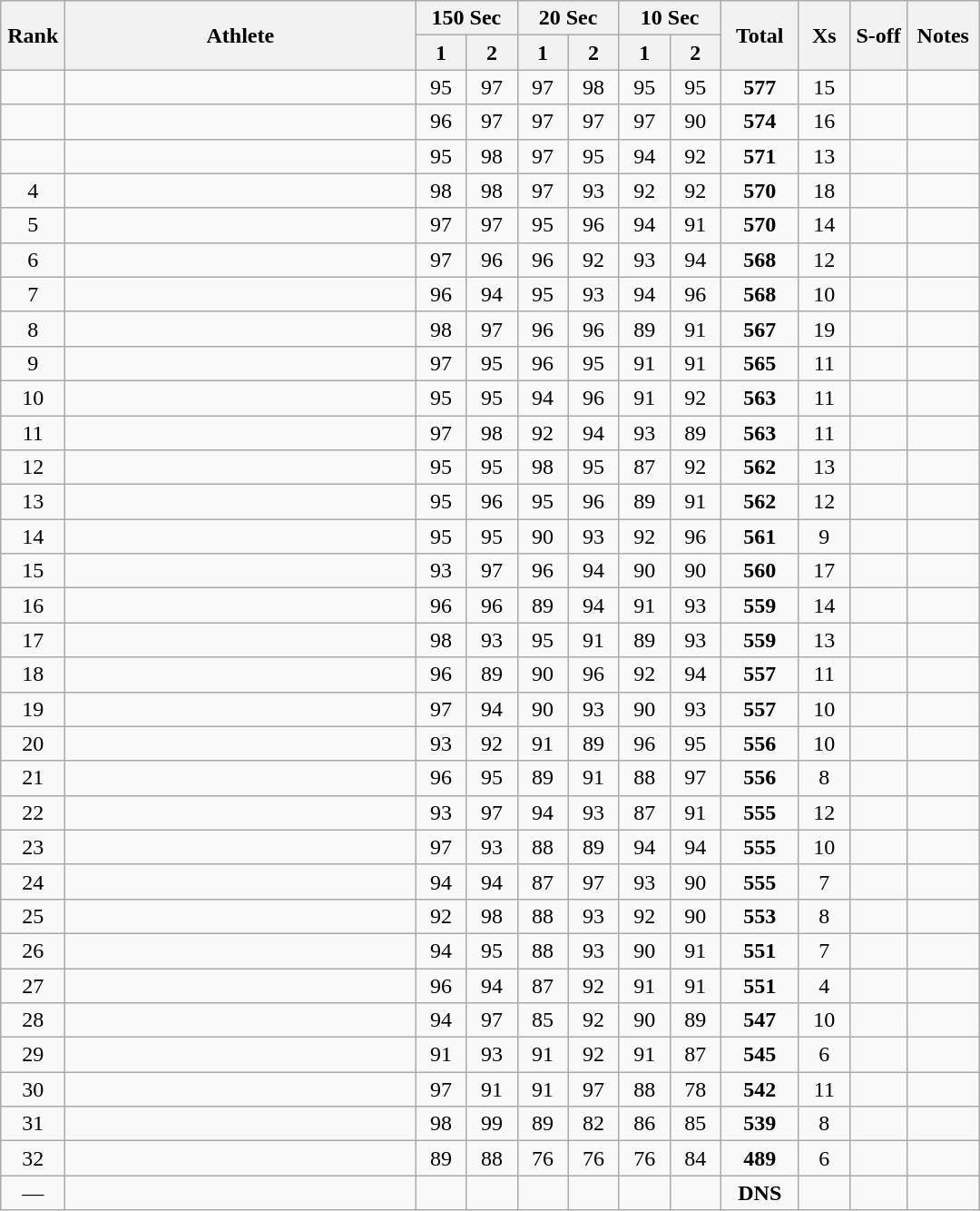<table class="wikitable" style="text-align:center">
<tr>
<th rowspan=2 width=40>Rank</th>
<th rowspan=2 width=250>Athlete</th>
<th colspan=2>150 Sec</th>
<th colspan=2>20 Sec</th>
<th colspan=2>10 Sec</th>
<th rowspan=2 width=50>Total</th>
<th rowspan=2 width=30>Xs</th>
<th rowspan=2 width=35>S-off</th>
<th rowspan=2 width=45>Notes</th>
</tr>
<tr>
<th width=30>1</th>
<th width=30>2</th>
<th width=30>1</th>
<th width=30>2</th>
<th width=30>1</th>
<th width=30>2</th>
</tr>
<tr>
<td></td>
<td align=left></td>
<td>95</td>
<td>97</td>
<td>97</td>
<td>98</td>
<td>95</td>
<td>95</td>
<td><strong>577</strong></td>
<td>15</td>
<td></td>
<td></td>
</tr>
<tr>
<td></td>
<td align=left></td>
<td>96</td>
<td>97</td>
<td>97</td>
<td>97</td>
<td>97</td>
<td>90</td>
<td><strong>574</strong></td>
<td>16</td>
<td></td>
<td></td>
</tr>
<tr>
<td></td>
<td align=left></td>
<td>95</td>
<td>98</td>
<td>97</td>
<td>95</td>
<td>94</td>
<td>92</td>
<td><strong>571</strong></td>
<td>13</td>
<td></td>
<td></td>
</tr>
<tr>
<td>4</td>
<td align=left></td>
<td>98</td>
<td>98</td>
<td>97</td>
<td>93</td>
<td>92</td>
<td>92</td>
<td><strong>570</strong></td>
<td>18</td>
<td></td>
<td></td>
</tr>
<tr>
<td>5</td>
<td align=left></td>
<td>97</td>
<td>97</td>
<td>95</td>
<td>96</td>
<td>94</td>
<td>91</td>
<td><strong>570</strong></td>
<td>14</td>
<td></td>
<td></td>
</tr>
<tr>
<td>6</td>
<td align=left></td>
<td>97</td>
<td>96</td>
<td>96</td>
<td>92</td>
<td>93</td>
<td>94</td>
<td><strong>568</strong></td>
<td>12</td>
<td></td>
<td></td>
</tr>
<tr>
<td>7</td>
<td align=left></td>
<td>96</td>
<td>94</td>
<td>95</td>
<td>93</td>
<td>94</td>
<td>96</td>
<td><strong>568</strong></td>
<td>10</td>
<td></td>
<td></td>
</tr>
<tr>
<td>8</td>
<td align=left></td>
<td>98</td>
<td>97</td>
<td>96</td>
<td>96</td>
<td>89</td>
<td>91</td>
<td><strong>567</strong></td>
<td>19</td>
<td></td>
<td></td>
</tr>
<tr>
<td>9</td>
<td align=left></td>
<td>97</td>
<td>95</td>
<td>96</td>
<td>95</td>
<td>91</td>
<td>91</td>
<td><strong>565</strong></td>
<td>11</td>
<td></td>
<td></td>
</tr>
<tr>
<td>10</td>
<td align=left></td>
<td>95</td>
<td>95</td>
<td>94</td>
<td>96</td>
<td>91</td>
<td>92</td>
<td><strong>563</strong></td>
<td>11</td>
<td></td>
<td></td>
</tr>
<tr>
<td>11</td>
<td align=left></td>
<td>97</td>
<td>98</td>
<td>92</td>
<td>94</td>
<td>93</td>
<td>89</td>
<td><strong>563</strong></td>
<td>11</td>
<td></td>
<td></td>
</tr>
<tr>
<td>12</td>
<td align=left></td>
<td>95</td>
<td>95</td>
<td>98</td>
<td>95</td>
<td>87</td>
<td>92</td>
<td><strong>562</strong></td>
<td>13</td>
<td></td>
<td></td>
</tr>
<tr>
<td>13</td>
<td align=left></td>
<td>95</td>
<td>96</td>
<td>95</td>
<td>96</td>
<td>89</td>
<td>91</td>
<td><strong>562</strong></td>
<td>12</td>
<td></td>
<td></td>
</tr>
<tr>
<td>14</td>
<td align=left></td>
<td>95</td>
<td>95</td>
<td>90</td>
<td>93</td>
<td>92</td>
<td>96</td>
<td><strong>561</strong></td>
<td>9</td>
<td></td>
<td></td>
</tr>
<tr>
<td>15</td>
<td align=left></td>
<td>93</td>
<td>97</td>
<td>96</td>
<td>94</td>
<td>90</td>
<td>90</td>
<td><strong>560</strong></td>
<td>17</td>
<td></td>
<td></td>
</tr>
<tr>
<td>16</td>
<td align=left></td>
<td>96</td>
<td>96</td>
<td>89</td>
<td>94</td>
<td>91</td>
<td>93</td>
<td><strong>559</strong></td>
<td>14</td>
<td></td>
<td></td>
</tr>
<tr>
<td>17</td>
<td align=left></td>
<td>98</td>
<td>93</td>
<td>95</td>
<td>91</td>
<td>89</td>
<td>93</td>
<td><strong>559</strong></td>
<td>13</td>
<td></td>
<td></td>
</tr>
<tr>
<td>18</td>
<td align=left></td>
<td>96</td>
<td>89</td>
<td>90</td>
<td>96</td>
<td>92</td>
<td>94</td>
<td><strong>557</strong></td>
<td>11</td>
<td></td>
<td></td>
</tr>
<tr>
<td>19</td>
<td align=left></td>
<td>97</td>
<td>94</td>
<td>90</td>
<td>93</td>
<td>90</td>
<td>93</td>
<td><strong>557</strong></td>
<td>10</td>
<td></td>
<td></td>
</tr>
<tr>
<td>20</td>
<td align=left></td>
<td>93</td>
<td>92</td>
<td>91</td>
<td>89</td>
<td>96</td>
<td>95</td>
<td><strong>556</strong></td>
<td>10</td>
<td></td>
<td></td>
</tr>
<tr>
<td>21</td>
<td align=left></td>
<td>96</td>
<td>95</td>
<td>89</td>
<td>91</td>
<td>88</td>
<td>97</td>
<td><strong>556</strong></td>
<td>8</td>
<td></td>
<td></td>
</tr>
<tr>
<td>22</td>
<td align=left></td>
<td>93</td>
<td>97</td>
<td>94</td>
<td>93</td>
<td>87</td>
<td>91</td>
<td><strong>555</strong></td>
<td>12</td>
<td></td>
<td></td>
</tr>
<tr>
<td>23</td>
<td align=left></td>
<td>97</td>
<td>93</td>
<td>88</td>
<td>89</td>
<td>94</td>
<td>94</td>
<td><strong>555</strong></td>
<td>10</td>
<td></td>
<td></td>
</tr>
<tr>
<td>24</td>
<td align=left></td>
<td>94</td>
<td>94</td>
<td>87</td>
<td>97</td>
<td>93</td>
<td>90</td>
<td><strong>555</strong></td>
<td>7</td>
<td></td>
<td></td>
</tr>
<tr>
<td>25</td>
<td align=left></td>
<td>92</td>
<td>98</td>
<td>88</td>
<td>93</td>
<td>92</td>
<td>90</td>
<td><strong>553</strong></td>
<td>8</td>
<td></td>
<td></td>
</tr>
<tr>
<td>26</td>
<td align=left></td>
<td>94</td>
<td>95</td>
<td>88</td>
<td>93</td>
<td>90</td>
<td>91</td>
<td><strong>551</strong></td>
<td>7</td>
<td></td>
<td></td>
</tr>
<tr>
<td>27</td>
<td align=left></td>
<td>96</td>
<td>94</td>
<td>87</td>
<td>92</td>
<td>91</td>
<td>91</td>
<td><strong>551</strong></td>
<td>4</td>
<td></td>
<td></td>
</tr>
<tr>
<td>28</td>
<td align=left></td>
<td>94</td>
<td>97</td>
<td>85</td>
<td>92</td>
<td>90</td>
<td>89</td>
<td><strong>547</strong></td>
<td>10</td>
<td></td>
<td></td>
</tr>
<tr>
<td>29</td>
<td align=left></td>
<td>91</td>
<td>93</td>
<td>91</td>
<td>92</td>
<td>91</td>
<td>87</td>
<td><strong>545</strong></td>
<td>6</td>
<td></td>
<td></td>
</tr>
<tr>
<td>30</td>
<td align=left></td>
<td>97</td>
<td>91</td>
<td>91</td>
<td>97</td>
<td>88</td>
<td>78</td>
<td><strong>542</strong></td>
<td>11</td>
<td></td>
<td></td>
</tr>
<tr>
<td>31</td>
<td align=left></td>
<td>98</td>
<td>99</td>
<td>89</td>
<td>82</td>
<td>86</td>
<td>85</td>
<td><strong>539</strong></td>
<td>8</td>
<td></td>
<td></td>
</tr>
<tr>
<td>32</td>
<td align=left></td>
<td>89</td>
<td>88</td>
<td>76</td>
<td>76</td>
<td>76</td>
<td>84</td>
<td><strong>489</strong></td>
<td>6</td>
<td></td>
<td></td>
</tr>
<tr>
<td>—</td>
<td align=left></td>
<td></td>
<td></td>
<td></td>
<td></td>
<td></td>
<td></td>
<td><strong>DNS</strong></td>
<td></td>
<td></td>
<td></td>
</tr>
</table>
